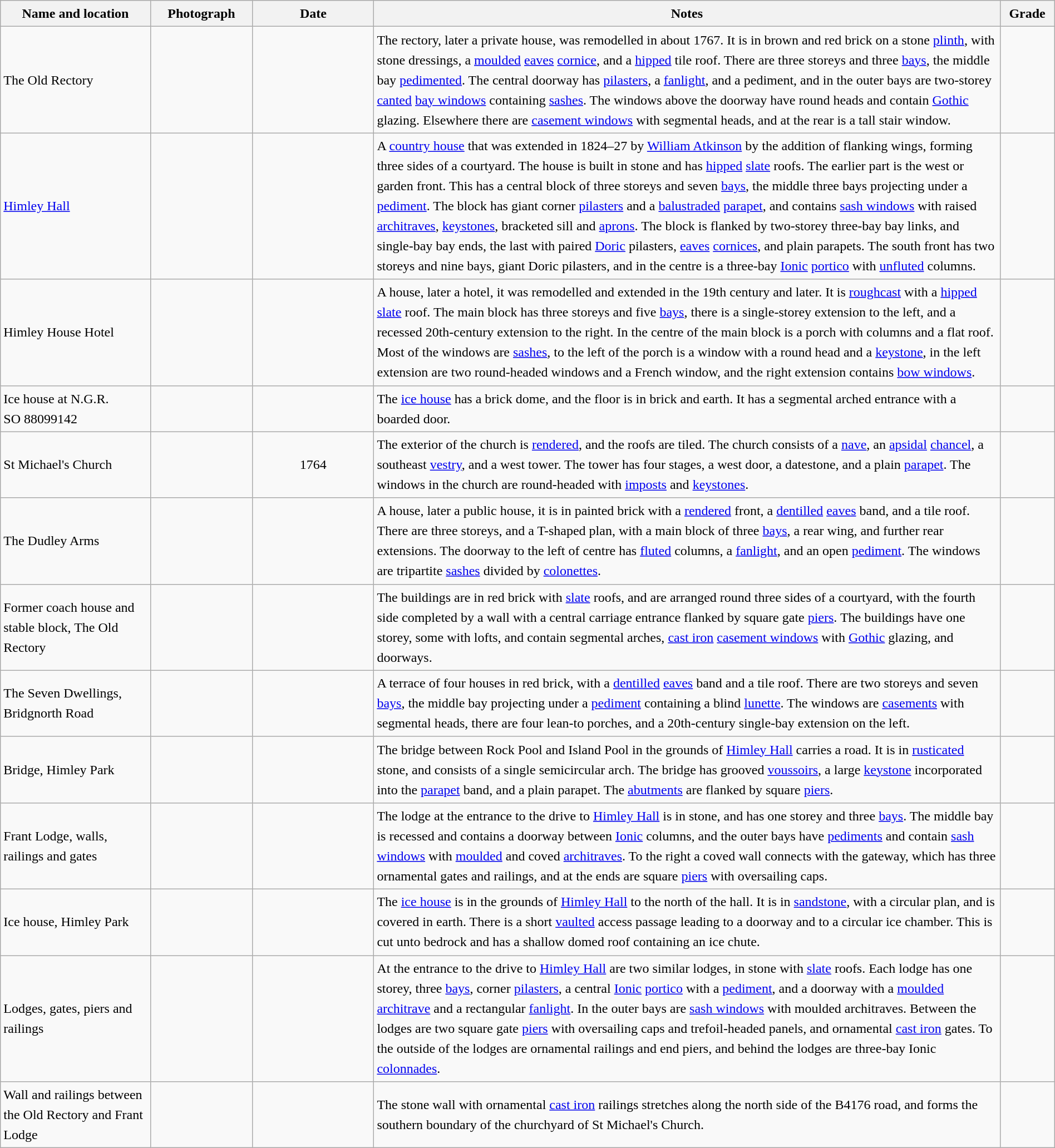<table class="wikitable sortable plainrowheaders" style="width:100%; border:0; text-align:left; line-height:150%;">
<tr>
<th scope="col"  style="width:150px">Name and location</th>
<th scope="col"  style="width:100px" class="unsortable">Photograph</th>
<th scope="col"  style="width:120px">Date</th>
<th scope="col"  style="width:650px" class="unsortable">Notes</th>
<th scope="col"  style="width:50px">Grade</th>
</tr>
<tr>
<td>The Old Rectory<br><small></small></td>
<td></td>
<td align="center"></td>
<td>The rectory, later a private house, was remodelled in about 1767.  It is in brown and red brick on a stone <a href='#'>plinth</a>, with stone dressings, a <a href='#'>moulded</a> <a href='#'>eaves</a> <a href='#'>cornice</a>, and a <a href='#'>hipped</a> tile roof.  There are three storeys and three <a href='#'>bays</a>, the middle bay <a href='#'>pedimented</a>.  The central doorway has <a href='#'>pilasters</a>, a <a href='#'>fanlight</a>, and a pediment, and in the outer bays are two-storey <a href='#'>canted</a> <a href='#'>bay windows</a> containing <a href='#'>sashes</a>.  The windows above the doorway have round heads and contain <a href='#'>Gothic</a> glazing.  Elsewhere there are <a href='#'>casement windows</a> with segmental heads, and at the rear is a tall stair window.</td>
<td align="center" ></td>
</tr>
<tr>
<td><a href='#'>Himley Hall</a><br><small></small></td>
<td></td>
<td align="center"></td>
<td>A <a href='#'>country house</a> that was extended in 1824–27 by <a href='#'>William Atkinson</a> by the addition of flanking wings, forming three sides of a courtyard.  The house is built in stone and has <a href='#'>hipped</a> <a href='#'>slate</a> roofs.  The earlier part is the west or garden front.  This has a central block of three storeys and seven <a href='#'>bays</a>, the middle three bays projecting under a <a href='#'>pediment</a>.  The block has giant corner <a href='#'>pilasters</a> and a <a href='#'>balustraded</a> <a href='#'>parapet</a>, and contains <a href='#'>sash windows</a> with raised <a href='#'>architraves</a>, <a href='#'>keystones</a>, bracketed sill and <a href='#'>aprons</a>.  The block is flanked by two-storey three-bay bay links, and single-bay bay ends, the last with paired <a href='#'>Doric</a> pilasters, <a href='#'>eaves</a> <a href='#'>cornices</a>, and plain parapets. The south front has two storeys and nine bays, giant Doric pilasters, and in the centre is a three-bay <a href='#'>Ionic</a> <a href='#'>portico</a> with <a href='#'>unfluted</a> columns.</td>
<td align="center" ></td>
</tr>
<tr>
<td>Himley House Hotel<br><small></small></td>
<td></td>
<td align="center"></td>
<td>A house, later a hotel, it was remodelled and extended in the 19th century and later.  It is <a href='#'>roughcast</a> with a <a href='#'>hipped</a> <a href='#'>slate</a> roof.  The main block has three storeys and five <a href='#'>bays</a>, there is a single-storey extension to the left, and a recessed 20th-century extension to the right.  In the centre of the main block is a porch with columns and a flat roof.  Most of the windows are <a href='#'>sashes</a>, to the left of the porch is a window with a round head and a <a href='#'>keystone</a>, in the left extension are two round-headed windows and a French window, and the right extension contains <a href='#'>bow windows</a>.</td>
<td align="center" ></td>
</tr>
<tr>
<td>Ice house at N.G.R. SO 88099142<br><small></small></td>
<td></td>
<td align="center"></td>
<td>The <a href='#'>ice house</a> has a brick dome, and the floor is in brick and earth.  It has a segmental arched entrance with a boarded door.</td>
<td align="center" ></td>
</tr>
<tr>
<td>St Michael's Church<br><small></small></td>
<td></td>
<td align="center">1764</td>
<td>The exterior of the church is <a href='#'>rendered</a>, and the roofs are tiled.  The church consists of a <a href='#'>nave</a>, an <a href='#'>apsidal</a> <a href='#'>chancel</a>, a southeast <a href='#'>vestry</a>, and a west tower.  The tower has four stages, a west door, a datestone, and a plain <a href='#'>parapet</a>.  The windows in the church are round-headed with <a href='#'>imposts</a> and <a href='#'>keystones</a>.</td>
<td align="center" ></td>
</tr>
<tr>
<td>The Dudley Arms<br><small></small></td>
<td></td>
<td align="center"></td>
<td>A house, later a public house, it is in painted brick with a <a href='#'>rendered</a> front, a <a href='#'>dentilled</a> <a href='#'>eaves</a> band, and a tile roof.  There are three storeys, and a T-shaped plan, with a main block of three <a href='#'>bays</a>, a rear wing, and further rear extensions.  The doorway to the left of centre has <a href='#'>fluted</a> columns, a <a href='#'>fanlight</a>, and an open <a href='#'>pediment</a>.  The windows are tripartite <a href='#'>sashes</a> divided by <a href='#'>colonettes</a>.</td>
<td align="center" ></td>
</tr>
<tr>
<td>Former coach house and stable block, The Old Rectory<br><small></small></td>
<td></td>
<td align="center"></td>
<td>The buildings are in red brick with <a href='#'>slate</a> roofs, and are arranged round three sides of a courtyard, with the fourth side completed by a wall with a central carriage entrance flanked by square gate <a href='#'>piers</a>.  The buildings have one storey, some with lofts, and contain segmental arches, <a href='#'>cast iron</a> <a href='#'>casement windows</a> with <a href='#'>Gothic</a> glazing, and doorways.</td>
<td align="center" ></td>
</tr>
<tr>
<td>The Seven Dwellings, Bridgnorth Road<br><small></small></td>
<td></td>
<td align="center"></td>
<td>A terrace of four houses in red brick, with a <a href='#'>dentilled</a> <a href='#'>eaves</a> band and a tile roof.  There are two storeys and seven <a href='#'>bays</a>, the middle bay projecting under a <a href='#'>pediment</a> containing a blind <a href='#'>lunette</a>.  The windows are <a href='#'>casements</a> with segmental heads, there are four lean-to porches, and a 20th-century single-bay extension on the left.</td>
<td align="center" ></td>
</tr>
<tr>
<td>Bridge, Himley Park<br><small></small></td>
<td></td>
<td align="center"></td>
<td>The bridge between Rock Pool and Island Pool in the grounds of <a href='#'>Himley Hall</a> carries a road.  It is in <a href='#'>rusticated</a> stone, and consists of a single semicircular arch.  The bridge has grooved <a href='#'>voussoirs</a>, a large <a href='#'>keystone</a> incorporated into the <a href='#'>parapet</a> band, and a plain parapet.  The <a href='#'>abutments</a> are flanked by square <a href='#'>piers</a>.</td>
<td align="center" ></td>
</tr>
<tr>
<td>Frant Lodge, walls, railings and gates<br><small></small></td>
<td></td>
<td align="center"></td>
<td>The lodge at the entrance to the drive to <a href='#'>Himley Hall</a> is in stone, and has one storey and three <a href='#'>bays</a>.  The middle bay is recessed and contains a doorway between <a href='#'>Ionic</a> columns, and the outer bays have <a href='#'>pediments</a> and contain <a href='#'>sash windows</a> with <a href='#'>moulded</a> and coved <a href='#'>architraves</a>.  To the right a coved wall connects with the gateway, which has three ornamental gates and railings, and at the ends are square <a href='#'>piers</a> with oversailing caps.</td>
<td align="center" ></td>
</tr>
<tr>
<td>Ice house, Himley Park<br><small></small></td>
<td></td>
<td align="center"></td>
<td>The <a href='#'>ice house</a> is in the grounds of <a href='#'>Himley Hall</a> to the north of the hall.  It is in <a href='#'>sandstone</a>, with a circular plan, and is covered in earth.  There is a short <a href='#'>vaulted</a> access passage leading to a doorway and to a circular ice chamber.  This is cut unto bedrock and has a shallow domed roof containing an ice chute.</td>
<td align="center" ></td>
</tr>
<tr>
<td>Lodges, gates, piers and railings<br><small></small></td>
<td></td>
<td align="center"></td>
<td>At the entrance to the drive to <a href='#'>Himley Hall</a> are two similar lodges, in stone with <a href='#'>slate</a> roofs.  Each lodge has one storey, three <a href='#'>bays</a>, corner <a href='#'>pilasters</a>, a central <a href='#'>Ionic</a> <a href='#'>portico</a> with a <a href='#'>pediment</a>, and a doorway with a <a href='#'>moulded</a> <a href='#'>architrave</a> and a rectangular <a href='#'>fanlight</a>.  In the outer bays are <a href='#'>sash windows</a> with moulded architraves.  Between the lodges are two square gate <a href='#'>piers</a> with oversailing caps and trefoil-headed panels, and ornamental <a href='#'>cast iron</a> gates.  To the outside of the lodges are ornamental railings and end piers, and behind the lodges are three-bay Ionic <a href='#'>colonnades</a>.</td>
<td align="center" ></td>
</tr>
<tr>
<td>Wall and railings between the Old Rectory and Frant Lodge<br><small></small></td>
<td></td>
<td align="center"></td>
<td>The stone wall with ornamental <a href='#'>cast iron</a> railings stretches along the north side of the B4176 road, and forms the southern boundary of the churchyard of St Michael's Church.</td>
<td align="center" ></td>
</tr>
<tr>
</tr>
</table>
